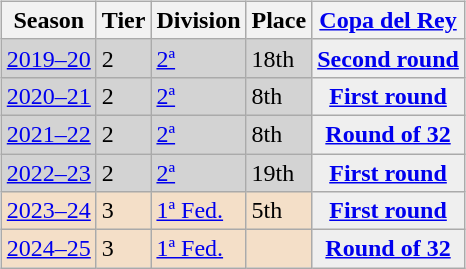<table>
<tr>
<td style="vertical-align:top;"><br><table class="wikitable">
<tr style="background:#f0f6fa;">
<th>Season</th>
<th>Tier</th>
<th>Division</th>
<th>Place</th>
<th><a href='#'>Copa del Rey</a></th>
</tr>
<tr>
<td style="background:#D3D3D3;"><a href='#'>2019–20</a></td>
<td style="background:#D3D3D3;">2</td>
<td style="background:#D3D3D3;"><a href='#'>2ª</a></td>
<td style="background:#D3D3D3;">18th</td>
<th style="background:#efefef;"><a href='#'>Second round</a></th>
</tr>
<tr>
<td style="background:#D3D3D3;"><a href='#'>2020–21</a></td>
<td style="background:#D3D3D3;">2</td>
<td style="background:#D3D3D3;"><a href='#'>2ª</a></td>
<td style="background:#D3D3D3;">8th</td>
<th style="background:#efefef;"><a href='#'>First round</a></th>
</tr>
<tr>
<td style="background:#D3D3D3;"><a href='#'>2021–22</a></td>
<td style="background:#D3D3D3;">2</td>
<td style="background:#D3D3D3;"><a href='#'>2ª</a></td>
<td style="background:#D3D3D3;">8th</td>
<th style="background:#efefef;"><a href='#'>Round of 32</a></th>
</tr>
<tr>
<td style="background:#D3D3D3;"><a href='#'>2022–23</a></td>
<td style="background:#D3D3D3;">2</td>
<td style="background:#D3D3D3;"><a href='#'>2ª</a></td>
<td style="background:#D3D3D3;">19th</td>
<th style="background:#efefef;"><a href='#'>First round</a></th>
</tr>
<tr>
<td style="background:#F4DFC8;"><a href='#'>2023–24</a></td>
<td style="background:#F4DFC8;">3</td>
<td style="background:#F4DFC8;"><a href='#'>1ª Fed.</a></td>
<td style="background:#F4DFC8;">5th</td>
<th style="background:#efefef;"><a href='#'>First round</a></th>
</tr>
<tr>
<td style="background:#F4DFC8;"><a href='#'>2024–25</a></td>
<td style="background:#F4DFC8;">3</td>
<td style="background:#F4DFC8;"><a href='#'>1ª Fed.</a></td>
<td style="background:#F4DFC8;"></td>
<th style="background:#efefef;"><a href='#'>Round of 32</a></th>
</tr>
</table>
</td>
</tr>
</table>
